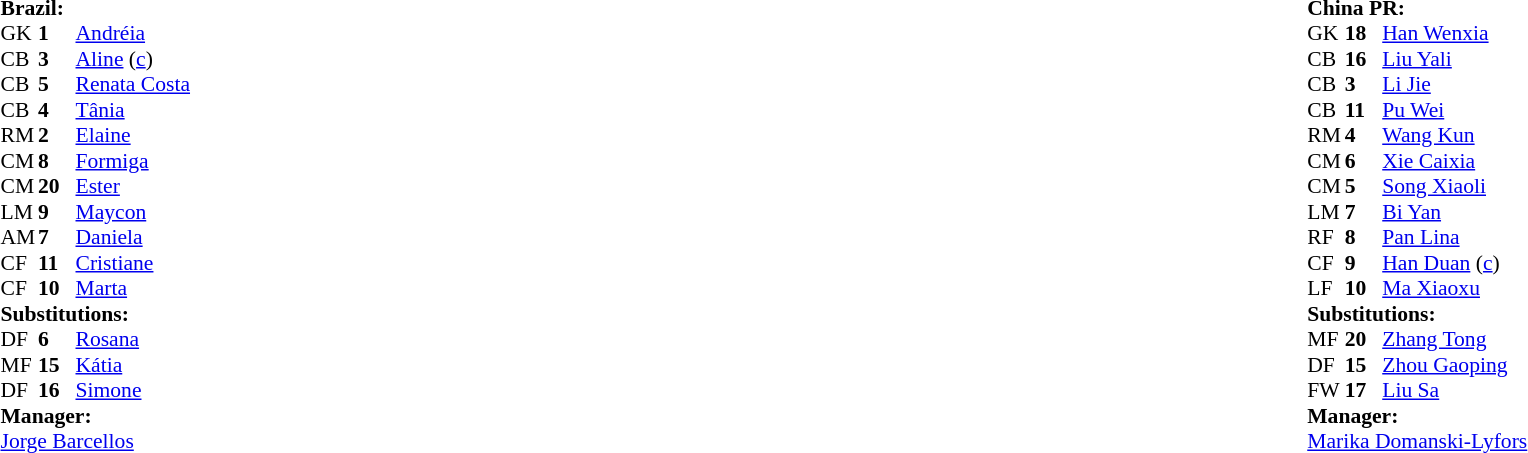<table width="100%">
<tr>
<td valign="top" width="50%"><br><table style="font-size: 90%" cellspacing="0" cellpadding="0">
<tr>
<td colspan=4><br><strong>Brazil:</strong></td>
</tr>
<tr>
<th width=25></th>
<th width=25></th>
</tr>
<tr>
<td>GK</td>
<td><strong>1</strong></td>
<td><a href='#'>Andréia</a></td>
</tr>
<tr>
<td>CB</td>
<td><strong>3</strong></td>
<td><a href='#'>Aline</a> (<a href='#'>c</a>)</td>
<td></td>
</tr>
<tr>
<td>CB</td>
<td><strong>5</strong></td>
<td><a href='#'>Renata Costa</a></td>
<td></td>
</tr>
<tr>
<td>CB</td>
<td><strong>4</strong></td>
<td><a href='#'>Tânia</a></td>
</tr>
<tr>
<td>RM</td>
<td><strong>2</strong></td>
<td><a href='#'>Elaine</a></td>
</tr>
<tr>
<td>CM</td>
<td><strong>8</strong></td>
<td><a href='#'>Formiga</a></td>
<td></td>
<td></td>
</tr>
<tr>
<td>CM</td>
<td><strong>20</strong></td>
<td><a href='#'>Ester</a></td>
</tr>
<tr>
<td>LM</td>
<td><strong>9</strong></td>
<td><a href='#'>Maycon</a></td>
</tr>
<tr>
<td>AM</td>
<td><strong>7</strong></td>
<td><a href='#'>Daniela</a></td>
<td></td>
<td></td>
</tr>
<tr>
<td>CF</td>
<td><strong>11</strong></td>
<td><a href='#'>Cristiane</a></td>
<td></td>
<td></td>
</tr>
<tr>
<td>CF</td>
<td><strong>10</strong></td>
<td><a href='#'>Marta</a></td>
</tr>
<tr>
<td colspan=3><strong>Substitutions:</strong></td>
</tr>
<tr>
<td>DF</td>
<td><strong>6</strong></td>
<td><a href='#'>Rosana</a></td>
<td></td>
<td></td>
</tr>
<tr>
<td>MF</td>
<td><strong>15</strong></td>
<td><a href='#'>Kátia</a></td>
<td></td>
<td></td>
</tr>
<tr>
<td>DF</td>
<td><strong>16</strong></td>
<td><a href='#'>Simone</a></td>
<td></td>
<td></td>
</tr>
<tr>
<td colspan=3><strong>Manager:</strong></td>
</tr>
<tr>
<td colspan=3> <a href='#'>Jorge Barcellos</a></td>
</tr>
</table>
</td>
<td valign="top" width="50%"><br><table style="font-size: 90%" cellspacing="0" cellpadding="0" align="center">
<tr>
<td colspan=4><br><strong>China PR:</strong></td>
</tr>
<tr>
<th width="25"></th>
<th width="25"></th>
</tr>
<tr>
<td>GK</td>
<td><strong>18</strong></td>
<td><a href='#'>Han Wenxia</a></td>
</tr>
<tr>
<td>CB</td>
<td><strong>16</strong></td>
<td><a href='#'>Liu Yali</a></td>
<td></td>
<td></td>
</tr>
<tr>
<td>CB</td>
<td><strong>3</strong></td>
<td><a href='#'>Li Jie</a></td>
</tr>
<tr>
<td>CB</td>
<td><strong>11</strong></td>
<td><a href='#'>Pu Wei</a></td>
<td></td>
</tr>
<tr>
<td>RM</td>
<td><strong>4</strong></td>
<td><a href='#'>Wang Kun</a></td>
</tr>
<tr>
<td>CM</td>
<td><strong>6</strong></td>
<td><a href='#'>Xie Caixia</a></td>
<td></td>
<td></td>
</tr>
<tr>
<td>CM</td>
<td><strong>5</strong></td>
<td><a href='#'>Song Xiaoli</a></td>
</tr>
<tr>
<td>LM</td>
<td><strong>7</strong></td>
<td><a href='#'>Bi Yan</a></td>
</tr>
<tr>
<td>RF</td>
<td><strong>8</strong></td>
<td><a href='#'>Pan Lina</a></td>
<td></td>
<td></td>
</tr>
<tr>
<td>CF</td>
<td><strong>9</strong></td>
<td><a href='#'>Han Duan</a> (<a href='#'>c</a>)</td>
</tr>
<tr>
<td>LF</td>
<td><strong>10</strong></td>
<td><a href='#'>Ma Xiaoxu</a></td>
</tr>
<tr>
<td colspan=3><strong>Substitutions:</strong></td>
</tr>
<tr>
<td>MF</td>
<td><strong>20</strong></td>
<td><a href='#'>Zhang Tong</a></td>
<td></td>
<td></td>
</tr>
<tr>
<td>DF</td>
<td><strong>15</strong></td>
<td><a href='#'>Zhou Gaoping</a></td>
<td></td>
<td></td>
</tr>
<tr>
<td>FW</td>
<td><strong>17</strong></td>
<td><a href='#'>Liu Sa</a></td>
<td></td>
<td></td>
</tr>
<tr>
<td colspan=3><strong>Manager:</strong></td>
</tr>
<tr>
<td colspan=3> <a href='#'>Marika Domanski-Lyfors</a></td>
</tr>
</table>
</td>
</tr>
</table>
